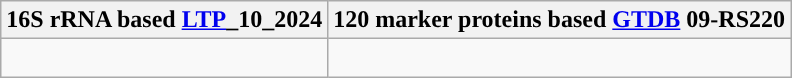<table class="wikitable">
<tr>
<th colspan=1>16S rRNA based <a href='#'>LTP</a>_10_2024</th>
<th colspan=1>120 marker proteins based <a href='#'>GTDB</a> 09-RS220</th>
</tr>
<tr>
<td style="vertical-align:top"><br></td>
<td><br></td>
</tr>
</table>
